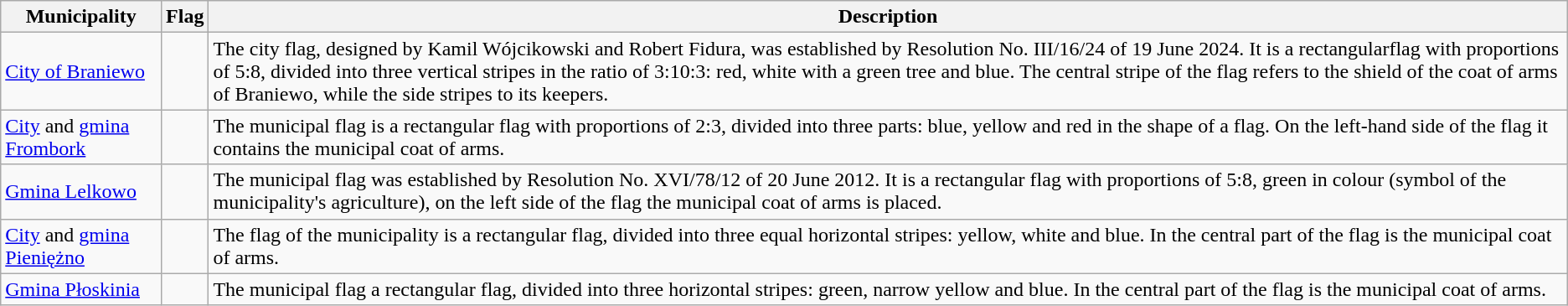<table class="wikitable">
<tr>
<th>Municipality</th>
<th>Flag</th>
<th>Description</th>
</tr>
<tr>
<td><a href='#'>City of Braniewo</a></td>
<td></td>
<td>The city flag, designed by Kamil Wójcikowski and Robert Fidura, was established by Resolution No. III/16/24 of 19 June 2024. It is a rectangularflag with proportions of 5:8, divided into three vertical stripes in the ratio of 3:10:3: red, white with a green tree and blue. The central stripe of the flag refers to the shield of the coat of arms of Braniewo, while the side stripes to its keepers.</td>
</tr>
<tr>
<td><a href='#'>City</a> and <a href='#'>gmina Frombork</a></td>
<td></td>
<td>The municipal flag is a rectangular flag with proportions of 2:3, divided into three parts: blue, yellow and red in the shape of a flag. On the left-hand side of the flag it contains the municipal coat of arms.</td>
</tr>
<tr>
<td><a href='#'>Gmina Lelkowo</a></td>
<td></td>
<td>The municipal flag was established by Resolution No. XVI/78/12 of 20 June 2012. It is a rectangular flag with proportions of 5:8, green in colour (symbol of the municipality's agriculture), on the left side of the flag the municipal coat of arms is placed.</td>
</tr>
<tr>
<td><a href='#'>City</a> and <a href='#'>gmina Pieniężno</a></td>
<td></td>
<td>The flag of the municipality is a rectangular flag, divided into three equal horizontal stripes: yellow, white and blue. In the central part of the flag is the municipal coat of arms.</td>
</tr>
<tr>
<td><a href='#'>Gmina Płoskinia</a></td>
<td></td>
<td>The municipal flag a rectangular flag, divided into three horizontal stripes: green, narrow yellow and blue. In the central part of the flag is the municipal coat of arms.</td>
</tr>
</table>
